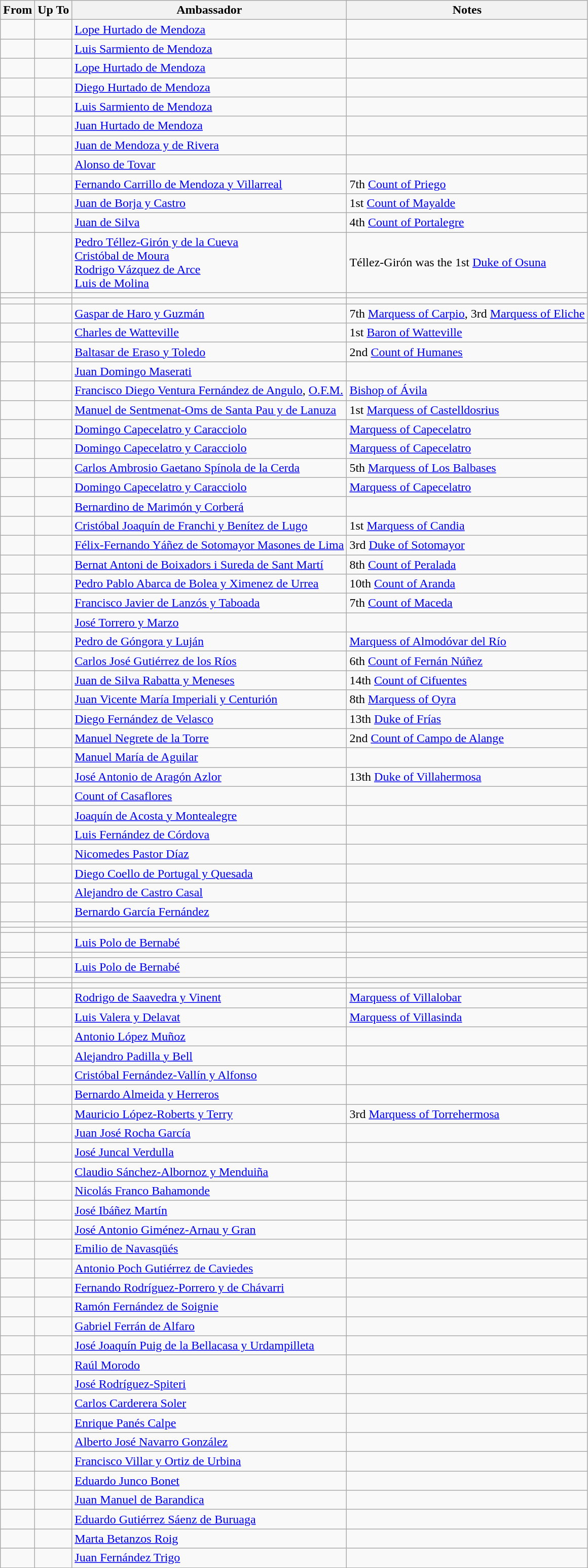<table class=wikitable>
<tr>
<th>From</th>
<th>Up To</th>
<th>Ambassador</th>
<th>Notes</th>
</tr>
<tr>
<td></td>
<td></td>
<td><a href='#'>Lope Hurtado de Mendoza</a></td>
<td></td>
</tr>
<tr>
<td></td>
<td></td>
<td><a href='#'>Luis Sarmiento de Mendoza</a></td>
<td></td>
</tr>
<tr>
<td></td>
<td></td>
<td><a href='#'>Lope Hurtado de Mendoza</a></td>
<td></td>
</tr>
<tr>
<td></td>
<td></td>
<td><a href='#'>Diego Hurtado de Mendoza</a></td>
<td></td>
</tr>
<tr>
<td></td>
<td></td>
<td><a href='#'>Luis Sarmiento de Mendoza</a></td>
<td></td>
</tr>
<tr>
<td></td>
<td></td>
<td><a href='#'>Juan Hurtado de Mendoza</a></td>
<td></td>
</tr>
<tr>
<td></td>
<td></td>
<td><a href='#'>Juan de Mendoza y de Rivera</a></td>
<td></td>
</tr>
<tr>
<td></td>
<td></td>
<td><a href='#'>Alonso de Tovar</a></td>
<td></td>
</tr>
<tr>
<td></td>
<td></td>
<td><a href='#'>Fernando Carrillo de Mendoza y Villarreal</a></td>
<td>7th <a href='#'>Count of Priego</a></td>
</tr>
<tr>
<td></td>
<td></td>
<td><a href='#'>Juan de Borja y Castro</a></td>
<td>1st <a href='#'>Count of Mayalde</a></td>
</tr>
<tr>
<td></td>
<td></td>
<td><a href='#'>Juan de Silva</a></td>
<td>4th <a href='#'>Count of Portalegre</a></td>
</tr>
<tr>
<td></td>
<td></td>
<td><a href='#'>Pedro Téllez-Girón y de la Cueva</a><br><a href='#'>Cristóbal de Moura</a><br><a href='#'>Rodrigo Vázquez de Arce</a><br><a href='#'>Luis de Molina</a></td>
<td>Téllez-Girón was the 1st <a href='#'>Duke of Osuna</a></td>
</tr>
<tr>
<td></td>
<td></td>
<td></td>
<td></td>
</tr>
<tr>
<td></td>
<td></td>
<td></td>
<td></td>
</tr>
<tr>
<td></td>
<td></td>
<td><a href='#'>Gaspar de Haro y Guzmán</a></td>
<td>7th <a href='#'>Marquess of Carpio</a>, 3rd <a href='#'>Marquess of Eliche</a></td>
</tr>
<tr>
<td></td>
<td></td>
<td><a href='#'>Charles de Watteville</a></td>
<td>1st <a href='#'>Baron of Watteville</a></td>
</tr>
<tr>
<td></td>
<td></td>
<td><a href='#'>Baltasar de Eraso y Toledo</a></td>
<td>2nd <a href='#'>Count of Humanes</a></td>
</tr>
<tr>
<td></td>
<td></td>
<td><a href='#'>Juan Domingo Maserati</a></td>
<td></td>
</tr>
<tr>
<td></td>
<td></td>
<td><a href='#'>Francisco Diego Ventura Fernández de Angulo</a>, <a href='#'>O.F.M.</a></td>
<td><a href='#'>Bishop of Ávila</a></td>
</tr>
<tr>
<td></td>
<td></td>
<td><a href='#'>Manuel de Sentmenat-Oms de Santa Pau y de Lanuza</a></td>
<td>1st <a href='#'>Marquess of Castelldosrius</a></td>
</tr>
<tr>
<td></td>
<td></td>
<td><a href='#'>Domingo Capecelatro y Caracciolo</a></td>
<td><a href='#'>Marquess of Capecelatro</a></td>
</tr>
<tr>
<td></td>
<td></td>
<td><a href='#'>Domingo Capecelatro y Caracciolo</a></td>
<td><a href='#'>Marquess of Capecelatro</a></td>
</tr>
<tr>
<td></td>
<td></td>
<td><a href='#'>Carlos Ambrosio Gaetano Spínola de la Cerda</a></td>
<td>5th <a href='#'>Marquess of Los Balbases</a></td>
</tr>
<tr>
<td></td>
<td></td>
<td><a href='#'>Domingo Capecelatro y Caracciolo</a></td>
<td><a href='#'>Marquess of Capecelatro</a></td>
</tr>
<tr>
<td></td>
<td></td>
<td><a href='#'>Bernardino de Marimón y Corberá</a></td>
<td></td>
</tr>
<tr>
<td></td>
<td></td>
<td><a href='#'>Cristóbal Joaquín de Franchi y Benítez de Lugo</a></td>
<td>1st <a href='#'>Marquess of Candia</a></td>
</tr>
<tr>
<td></td>
<td></td>
<td><a href='#'>Félix-Fernando Yáñez de Sotomayor Masones de Lima</a></td>
<td>3rd <a href='#'>Duke of Sotomayor</a></td>
</tr>
<tr>
<td></td>
<td></td>
<td><a href='#'>Bernat Antoni de Boixadors i Sureda de Sant Martí</a></td>
<td>8th <a href='#'>Count of Peralada</a></td>
</tr>
<tr>
<td></td>
<td></td>
<td><a href='#'>Pedro Pablo Abarca de Bolea y Ximenez de Urrea</a></td>
<td>10th <a href='#'>Count of Aranda</a></td>
</tr>
<tr>
<td></td>
<td></td>
<td><a href='#'>Francisco Javier de Lanzós y Taboada</a></td>
<td>7th <a href='#'>Count of Maceda</a></td>
</tr>
<tr>
<td></td>
<td></td>
<td><a href='#'>José Torrero y Marzo</a></td>
<td></td>
</tr>
<tr>
<td></td>
<td></td>
<td><a href='#'>Pedro de Góngora y Luján</a></td>
<td><a href='#'>Marquess of Almodóvar del Río</a></td>
</tr>
<tr>
<td></td>
<td></td>
<td><a href='#'>Carlos José Gutiérrez de los Ríos</a></td>
<td>6th <a href='#'>Count of Fernán Núñez</a></td>
</tr>
<tr>
<td></td>
<td></td>
<td><a href='#'>Juan de Silva Rabatta y Meneses</a></td>
<td>14th <a href='#'>Count of Cifuentes</a></td>
</tr>
<tr>
<td></td>
<td></td>
<td><a href='#'>Juan Vicente María Imperiali y Centurión</a></td>
<td>8th <a href='#'>Marquess of Oyra</a></td>
</tr>
<tr>
<td></td>
<td></td>
<td><a href='#'>Diego Fernández de Velasco</a></td>
<td>13th <a href='#'>Duke of Frías</a></td>
</tr>
<tr>
<td></td>
<td></td>
<td><a href='#'>Manuel Negrete de la Torre</a></td>
<td>2nd <a href='#'>Count of Campo de Alange</a></td>
</tr>
<tr>
<td></td>
<td></td>
<td><a href='#'>Manuel María de Aguilar</a></td>
<td></td>
</tr>
<tr>
<td></td>
<td></td>
<td><a href='#'>José Antonio de Aragón Azlor</a></td>
<td>13th <a href='#'>Duke of Villahermosa</a></td>
</tr>
<tr>
<td></td>
<td></td>
<td><a href='#'>Count of Casaflores</a></td>
<td></td>
</tr>
<tr>
<td></td>
<td></td>
<td><a href='#'>Joaquín de Acosta y Montealegre</a></td>
<td></td>
</tr>
<tr>
<td></td>
<td></td>
<td><a href='#'>Luis Fernández de Córdova</a></td>
<td></td>
</tr>
<tr>
<td></td>
<td></td>
<td><a href='#'>Nicomedes Pastor Díaz</a></td>
<td></td>
</tr>
<tr>
<td></td>
<td></td>
<td><a href='#'>Diego Coello de Portugal y Quesada</a></td>
<td></td>
</tr>
<tr>
<td></td>
<td></td>
<td><a href='#'>Alejandro de Castro Casal</a></td>
<td></td>
</tr>
<tr>
<td></td>
<td></td>
<td><a href='#'>Bernardo García Fernández</a></td>
<td></td>
</tr>
<tr>
<td></td>
<td></td>
<td></td>
<td></td>
</tr>
<tr>
<td></td>
<td></td>
<td></td>
<td></td>
</tr>
<tr>
<td></td>
<td></td>
<td><a href='#'>Luis Polo de Bernabé</a></td>
<td></td>
</tr>
<tr>
<td></td>
<td></td>
<td></td>
<td></td>
</tr>
<tr>
<td></td>
<td></td>
<td><a href='#'>Luis Polo de Bernabé</a></td>
<td></td>
</tr>
<tr>
<td></td>
<td></td>
<td></td>
<td></td>
</tr>
<tr>
<td></td>
<td></td>
<td></td>
<td></td>
</tr>
<tr>
<td></td>
<td></td>
<td><a href='#'>Rodrigo de Saavedra y Vinent</a></td>
<td><a href='#'>Marquess of Villalobar</a></td>
</tr>
<tr>
<td></td>
<td></td>
<td><a href='#'>Luis Valera y Delavat</a></td>
<td><a href='#'>Marquess of Villasinda</a></td>
</tr>
<tr>
<td></td>
<td></td>
<td><a href='#'>Antonio López Muñoz</a></td>
<td></td>
</tr>
<tr>
<td></td>
<td></td>
<td><a href='#'>Alejandro Padilla y Bell</a></td>
<td></td>
</tr>
<tr>
<td></td>
<td></td>
<td><a href='#'>Cristóbal Fernández-Vallín y Alfonso</a></td>
<td></td>
</tr>
<tr>
<td></td>
<td></td>
<td><a href='#'>Bernardo Almeida y Herreros</a></td>
<td></td>
</tr>
<tr>
<td></td>
<td></td>
<td><a href='#'>Mauricio López-Roberts y Terry</a></td>
<td>3rd <a href='#'>Marquess of Torrehermosa</a></td>
</tr>
<tr>
<td></td>
<td></td>
<td><a href='#'>Juan José Rocha García</a></td>
<td></td>
</tr>
<tr>
<td></td>
<td></td>
<td><a href='#'>José Juncal Verdulla</a></td>
<td></td>
</tr>
<tr>
<td></td>
<td></td>
<td><a href='#'>Claudio Sánchez-Albornoz y Menduiña</a></td>
<td></td>
</tr>
<tr>
<td></td>
<td></td>
<td><a href='#'>Nicolás Franco Bahamonde</a></td>
<td></td>
</tr>
<tr>
<td></td>
<td></td>
<td><a href='#'>José Ibáñez Martín</a></td>
<td></td>
</tr>
<tr>
<td></td>
<td></td>
<td><a href='#'>José Antonio Giménez-Arnau y Gran</a></td>
<td></td>
</tr>
<tr>
<td></td>
<td></td>
<td><a href='#'>Emilio de Navasqüés</a></td>
<td></td>
</tr>
<tr>
<td></td>
<td></td>
<td><a href='#'>Antonio Poch Gutiérrez de Caviedes</a></td>
<td></td>
</tr>
<tr>
<td></td>
<td></td>
<td><a href='#'>Fernando Rodríguez-Porrero y de Chávarri</a></td>
<td></td>
</tr>
<tr>
<td></td>
<td></td>
<td><a href='#'>Ramón Fernández de Soignie</a></td>
<td></td>
</tr>
<tr>
<td></td>
<td></td>
<td><a href='#'>Gabriel Ferrán de Alfaro</a></td>
<td></td>
</tr>
<tr>
<td></td>
<td></td>
<td><a href='#'>José Joaquín Puig de la Bellacasa y Urdampilleta</a></td>
<td></td>
</tr>
<tr>
<td></td>
<td></td>
<td><a href='#'>Raúl Morodo</a></td>
<td></td>
</tr>
<tr>
<td></td>
<td></td>
<td><a href='#'>José Rodríguez-Spiteri</a></td>
<td></td>
</tr>
<tr>
<td></td>
<td></td>
<td><a href='#'>Carlos Carderera Soler</a></td>
<td></td>
</tr>
<tr>
<td></td>
<td></td>
<td><a href='#'>Enrique Panés Calpe</a></td>
<td></td>
</tr>
<tr>
<td></td>
<td></td>
<td><a href='#'>Alberto José Navarro González</a></td>
<td></td>
</tr>
<tr>
<td></td>
<td></td>
<td><a href='#'>Francisco Villar y Ortiz de Urbina</a></td>
<td></td>
</tr>
<tr>
<td></td>
<td></td>
<td><a href='#'>Eduardo Junco Bonet</a></td>
<td></td>
</tr>
<tr>
<td></td>
<td></td>
<td><a href='#'>Juan Manuel de Barandica</a></td>
<td></td>
</tr>
<tr>
<td></td>
<td></td>
<td><a href='#'>Eduardo Gutiérrez Sáenz de Buruaga</a></td>
<td></td>
</tr>
<tr>
<td></td>
<td></td>
<td><a href='#'>Marta Betanzos Roig</a></td>
<td></td>
</tr>
<tr>
<td></td>
<td></td>
<td><a href='#'>Juan Fernández Trigo</a></td>
<td></td>
</tr>
<tr>
</tr>
</table>
